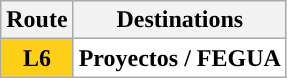<table class="wikitable">
<tr>
<th>Route</th>
<th>Destinations</th>
</tr>
<tr>
<th style="background-color:#FDD017;">L6</th>
<th style="background-color:white;">Proyectos /  FEGUA</th>
</tr>
</table>
